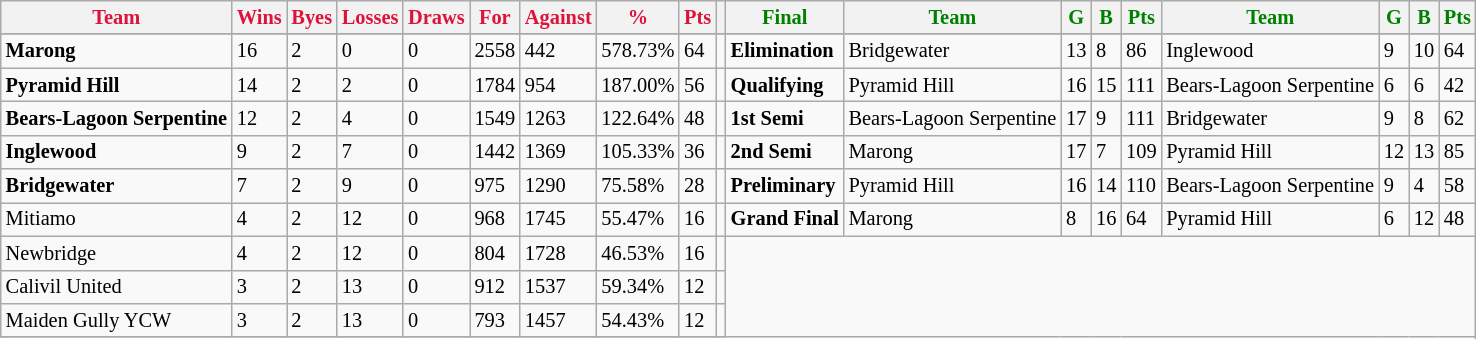<table style="font-size: 85%; text-align: left;" class="wikitable">
<tr>
<th style="color:crimson">Team</th>
<th style="color:crimson">Wins</th>
<th style="color:crimson">Byes</th>
<th style="color:crimson">Losses</th>
<th style="color:crimson">Draws</th>
<th style="color:crimson">For</th>
<th style="color:crimson">Against</th>
<th style="color:crimson">%</th>
<th style="color:crimson">Pts</th>
<th></th>
<th style="color:green">Final</th>
<th style="color:green">Team</th>
<th style="color:green">G</th>
<th style="color:green">B</th>
<th style="color:green">Pts</th>
<th style="color:green">Team</th>
<th style="color:green">G</th>
<th style="color:green">B</th>
<th style="color:green">Pts</th>
</tr>
<tr>
</tr>
<tr>
</tr>
<tr>
<td><strong>	Marong	</strong></td>
<td>16</td>
<td>2</td>
<td>0</td>
<td>0</td>
<td>2558</td>
<td>442</td>
<td>578.73%</td>
<td>64</td>
<td></td>
<td><strong>Elimination</strong></td>
<td>Bridgewater</td>
<td>13</td>
<td>8</td>
<td>86</td>
<td>Inglewood</td>
<td>9</td>
<td>10</td>
<td>64</td>
</tr>
<tr>
<td><strong>	Pyramid Hill	</strong></td>
<td>14</td>
<td>2</td>
<td>2</td>
<td>0</td>
<td>1784</td>
<td>954</td>
<td>187.00%</td>
<td>56</td>
<td></td>
<td><strong>Qualifying</strong></td>
<td>Pyramid Hill</td>
<td>16</td>
<td>15</td>
<td>111</td>
<td>Bears-Lagoon Serpentine</td>
<td>6</td>
<td>6</td>
<td>42</td>
</tr>
<tr>
<td><strong>	Bears-Lagoon Serpentine </strong></td>
<td>12</td>
<td>2</td>
<td>4</td>
<td>0</td>
<td>1549</td>
<td>1263</td>
<td>122.64%</td>
<td>48</td>
<td></td>
<td><strong>1st Semi</strong></td>
<td>Bears-Lagoon Serpentine</td>
<td>17</td>
<td>9</td>
<td>111</td>
<td>Bridgewater</td>
<td>9</td>
<td>8</td>
<td>62</td>
</tr>
<tr>
<td><strong>	Inglewood </strong></td>
<td>9</td>
<td>2</td>
<td>7</td>
<td>0</td>
<td>1442</td>
<td>1369</td>
<td>105.33%</td>
<td>36</td>
<td></td>
<td><strong>2nd Semi</strong></td>
<td>Marong</td>
<td>17</td>
<td>7</td>
<td>109</td>
<td>Pyramid Hill</td>
<td>12</td>
<td>13</td>
<td>85</td>
</tr>
<tr>
<td><strong>	Bridgewater</strong></td>
<td>7</td>
<td>2</td>
<td>9</td>
<td>0</td>
<td>975</td>
<td>1290</td>
<td>75.58%</td>
<td>28</td>
<td></td>
<td><strong>Preliminary</strong></td>
<td>Pyramid Hill</td>
<td>16</td>
<td>14</td>
<td>110</td>
<td>Bears-Lagoon Serpentine</td>
<td>9</td>
<td>4</td>
<td>58</td>
</tr>
<tr>
<td>Mitiamo</td>
<td>4</td>
<td>2</td>
<td>12</td>
<td>0</td>
<td>968</td>
<td>1745</td>
<td>55.47%</td>
<td>16</td>
<td></td>
<td><strong>Grand Final</strong></td>
<td>Marong</td>
<td>8</td>
<td>16</td>
<td>64</td>
<td>Pyramid Hill</td>
<td>6</td>
<td>12</td>
<td>48</td>
</tr>
<tr>
<td>Newbridge</td>
<td>4</td>
<td>2</td>
<td>12</td>
<td>0</td>
<td>804</td>
<td>1728</td>
<td>46.53%</td>
<td>16</td>
<td></td>
</tr>
<tr>
<td>Calivil United</td>
<td>3</td>
<td>2</td>
<td>13</td>
<td>0</td>
<td>912</td>
<td>1537</td>
<td>59.34%</td>
<td>12</td>
<td></td>
</tr>
<tr>
<td>Maiden Gully YCW</td>
<td>3</td>
<td>2</td>
<td>13</td>
<td>0</td>
<td>793</td>
<td>1457</td>
<td>54.43%</td>
<td>12</td>
<td></td>
</tr>
<tr>
</tr>
</table>
